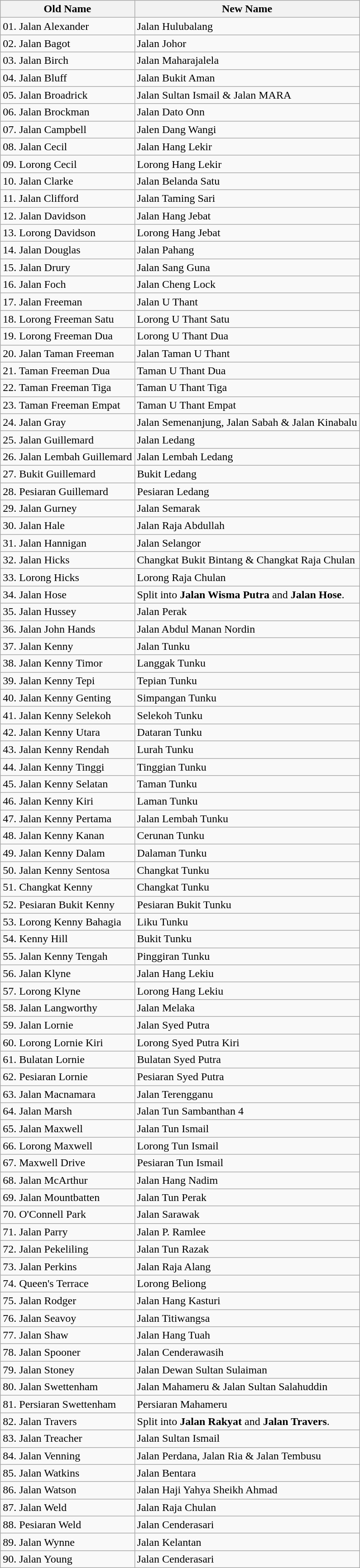<table class="wikitable sortable mw-collapsible mw-collapsed">
<tr>
<th>Old Name</th>
<th>New Name</th>
</tr>
<tr>
<td>01. Jalan Alexander</td>
<td>Jalan Hulubalang</td>
</tr>
<tr>
<td>02. Jalan Bagot</td>
<td>Jalan Johor</td>
</tr>
<tr>
<td>03. Jalan Birch</td>
<td>Jalan Maharajalela</td>
</tr>
<tr>
<td>04. Jalan Bluff</td>
<td>Jalan Bukit Aman</td>
</tr>
<tr>
<td>05. Jalan Broadrick</td>
<td>Jalan Sultan Ismail & Jalan MARA</td>
</tr>
<tr>
<td>06. Jalan Brockman</td>
<td>Jalan Dato Onn</td>
</tr>
<tr>
<td>07. Jalan Campbell</td>
<td>Jalen Dang Wangi</td>
</tr>
<tr>
<td>08. Jalan Cecil</td>
<td>Jalan Hang Lekir</td>
</tr>
<tr>
<td>09. Lorong Cecil</td>
<td>Lorong Hang Lekir</td>
</tr>
<tr>
<td>10. Jalan Clarke</td>
<td>Jalan Belanda Satu</td>
</tr>
<tr>
<td>11. Jalan Clifford</td>
<td>Jalan Taming Sari</td>
</tr>
<tr>
<td>12. Jalan Davidson</td>
<td>Jalan Hang Jebat</td>
</tr>
<tr>
<td>13. Lorong Davidson</td>
<td>Lorong Hang Jebat</td>
</tr>
<tr>
<td>14. Jalan Douglas</td>
<td>Jalan Pahang</td>
</tr>
<tr>
<td>15. Jalan Drury</td>
<td>Jalan Sang Guna</td>
</tr>
<tr>
<td>16. Jalan Foch</td>
<td>Jalan Cheng Lock</td>
</tr>
<tr>
<td>17. Jalan Freeman</td>
<td>Jalan U Thant</td>
</tr>
<tr>
<td>18. Lorong Freeman Satu</td>
<td>Lorong U Thant Satu</td>
</tr>
<tr>
<td>19. Lorong Freeman Dua</td>
<td>Lorong U Thant Dua</td>
</tr>
<tr>
<td>20. Jalan Taman Freeman</td>
<td>Jalan Taman U Thant</td>
</tr>
<tr>
<td>21. Taman Freeman Dua</td>
<td>Taman U Thant Dua</td>
</tr>
<tr>
<td>22. Taman Freeman Tiga</td>
<td>Taman U Thant Tiga</td>
</tr>
<tr>
<td>23. Taman Freeman Empat</td>
<td>Taman U Thant Empat</td>
</tr>
<tr>
<td>24. Jalan Gray</td>
<td>Jalan Semenanjung, Jalan Sabah & Jalan Kinabalu</td>
</tr>
<tr>
<td>25. Jalan Guillemard</td>
<td>Jalan Ledang</td>
</tr>
<tr>
<td>26. Jalan Lembah Guillemard</td>
<td>Jalan Lembah Ledang</td>
</tr>
<tr>
<td>27. Bukit Guillemard</td>
<td>Bukit Ledang</td>
</tr>
<tr>
<td>28. Pesiaran Guillemard</td>
<td>Pesiaran Ledang</td>
</tr>
<tr>
<td>29. Jalan Gurney</td>
<td>Jalan Semarak</td>
</tr>
<tr>
<td>30. Jalan Hale</td>
<td>Jalan Raja Abdullah</td>
</tr>
<tr>
<td>31. Jalan Hannigan</td>
<td>Jalan Selangor</td>
</tr>
<tr>
<td>32. Jalan Hicks</td>
<td>Changkat Bukit Bintang & Changkat Raja Chulan</td>
</tr>
<tr>
<td>33. Lorong Hicks</td>
<td>Lorong Raja Chulan</td>
</tr>
<tr>
<td>34. Jalan Hose</td>
<td>Split into <strong>Jalan Wisma Putra</strong> and <strong>Jalan Hose</strong>.</td>
</tr>
<tr>
<td>35. Jalan Hussey</td>
<td>Jalan Perak</td>
</tr>
<tr>
<td>36. Jalan John Hands</td>
<td>Jalan Abdul Manan Nordin</td>
</tr>
<tr>
<td>37. Jalan Kenny</td>
<td>Jalan Tunku</td>
</tr>
<tr>
<td>38. Jalan Kenny Timor</td>
<td>Langgak Tunku</td>
</tr>
<tr>
<td>39. Jalan Kenny Tepi</td>
<td>Tepian Tunku</td>
</tr>
<tr>
<td>40. Jalan Kenny Genting</td>
<td>Simpangan Tunku</td>
</tr>
<tr>
<td>41. Jalan Kenny Selekoh</td>
<td>Selekoh Tunku</td>
</tr>
<tr>
<td>42. Jalan Kenny Utara</td>
<td>Dataran Tunku</td>
</tr>
<tr>
<td>43. Jalan Kenny Rendah</td>
<td>Lurah Tunku</td>
</tr>
<tr>
<td>44. Jalan Kenny Tinggi</td>
<td>Tinggian Tunku</td>
</tr>
<tr>
<td>45. Jalan Kenny Selatan</td>
<td>Taman Tunku</td>
</tr>
<tr>
<td>46. Jalan Kenny Kiri</td>
<td>Laman Tunku</td>
</tr>
<tr>
<td>47. Jalan Kenny Pertama</td>
<td>Jalan Lembah Tunku</td>
</tr>
<tr>
<td>48. Jalan Kenny Kanan</td>
<td>Cerunan Tunku</td>
</tr>
<tr>
<td>49. Jalan Kenny Dalam</td>
<td>Dalaman Tunku</td>
</tr>
<tr>
<td>50. Jalan Kenny Sentosa</td>
<td>Changkat Tunku</td>
</tr>
<tr>
<td>51. Changkat Kenny</td>
<td>Changkat Tunku</td>
</tr>
<tr>
<td>52. Pesiaran Bukit Kenny</td>
<td>Pesiaran Bukit Tunku</td>
</tr>
<tr>
<td>53. Lorong Kenny Bahagia</td>
<td>Liku Tunku</td>
</tr>
<tr>
<td>54. Kenny Hill</td>
<td>Bukit Tunku</td>
</tr>
<tr>
<td>55. Jalan Kenny Tengah</td>
<td>Pinggiran Tunku</td>
</tr>
<tr>
<td>56. Jalan Klyne</td>
<td>Jalan Hang Lekiu</td>
</tr>
<tr>
<td>57. Lorong Klyne</td>
<td>Lorong Hang Lekiu</td>
</tr>
<tr>
<td>58. Jalan Langworthy</td>
<td>Jalan Melaka</td>
</tr>
<tr>
<td>59. Jalan Lornie</td>
<td>Jalan Syed Putra</td>
</tr>
<tr>
<td>60. Lorong Lornie Kiri</td>
<td>Lorong Syed Putra Kiri</td>
</tr>
<tr>
<td>61. Bulatan Lornie</td>
<td>Bulatan Syed Putra</td>
</tr>
<tr>
<td>62. Pesiaran Lornie</td>
<td>Pesiaran Syed Putra</td>
</tr>
<tr>
<td>63. Jalan Macnamara</td>
<td>Jalan Terengganu</td>
</tr>
<tr>
<td>64. Jalan Marsh</td>
<td>Jalan Tun Sambanthan 4</td>
</tr>
<tr>
<td>65. Jalan Maxwell</td>
<td>Jalan Tun Ismail</td>
</tr>
<tr>
<td>66. Lorong Maxwell</td>
<td>Lorong Tun Ismail</td>
</tr>
<tr>
<td>67. Maxwell Drive</td>
<td>Pesiaran Tun Ismail</td>
</tr>
<tr>
<td>68. Jalan McArthur</td>
<td>Jalan Hang Nadim</td>
</tr>
<tr>
<td>69. Jalan Mountbatten</td>
<td>Jalan Tun Perak</td>
</tr>
<tr>
<td>70. O'Connell Park</td>
<td>Jalan Sarawak</td>
</tr>
<tr>
<td>71. Jalan Parry</td>
<td>Jalan P. Ramlee</td>
</tr>
<tr>
<td>72. Jalan Pekeliling</td>
<td>Jalan Tun Razak</td>
</tr>
<tr>
<td>73. Jalan Perkins</td>
<td>Jalan Raja Alang</td>
</tr>
<tr>
<td>74. Queen's Terrace</td>
<td>Lorong Beliong</td>
</tr>
<tr>
<td>75. Jalan Rodger</td>
<td>Jalan Hang Kasturi</td>
</tr>
<tr>
<td>76. Jalan Seavoy</td>
<td>Jalan Titiwangsa</td>
</tr>
<tr>
<td>77. Jalan Shaw</td>
<td>Jalan Hang Tuah</td>
</tr>
<tr>
<td>78. Jalan Spooner</td>
<td>Jalan Cenderawasih</td>
</tr>
<tr>
<td>79. Jalan Stoney</td>
<td>Jalan Dewan Sultan Sulaiman</td>
</tr>
<tr>
<td>80. Jalan Swettenham</td>
<td>Jalan Mahameru & Jalan Sultan Salahuddin</td>
</tr>
<tr>
<td>81. Persiaran Swettenham</td>
<td>Persiaran Mahameru</td>
</tr>
<tr>
<td>82. Jalan Travers</td>
<td>Split into <strong>Jalan Rakyat</strong> and <strong>Jalan Travers</strong>.</td>
</tr>
<tr>
<td>83. Jalan Treacher</td>
<td>Jalan Sultan Ismail</td>
</tr>
<tr>
<td>84. Jalan Venning</td>
<td>Jalan Perdana, Jalan Ria & Jalan Tembusu</td>
</tr>
<tr>
<td>85. Jalan Watkins</td>
<td>Jalan Bentara</td>
</tr>
<tr>
<td>86. Jalan Watson</td>
<td>Jalan Haji Yahya Sheikh Ahmad</td>
</tr>
<tr>
<td>87. Jalan Weld</td>
<td>Jalan Raja Chulan</td>
</tr>
<tr>
<td>88. Pesiaran Weld</td>
<td>Jalan Cenderasari</td>
</tr>
<tr>
<td>89. Jalan Wynne</td>
<td>Jalan Kelantan</td>
</tr>
<tr>
<td>90. Jalan Young</td>
<td>Jalan Cenderasari</td>
</tr>
</table>
